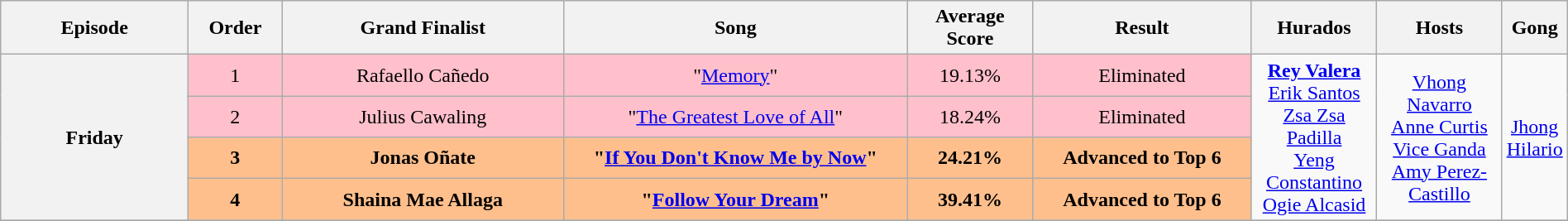<table class="wikitable" style="text-align:center; width:100%; font-size:100%">
<tr>
<th width="12%">Episode</th>
<th width="6%">Order</th>
<th width="18%">Grand Finalist</th>
<th width="22%">Song</th>
<th width="8%">Average Score</th>
<th width="14%">Result</th>
<th width="8%">Hurados</th>
<th width="8%">Hosts</th>
<th width="4%">Gong</th>
</tr>
<tr>
<th rowspan="4">Friday<br><small></small></th>
<td style="background-color:Pink;">1</td>
<td style="background-color:Pink;">Rafaello Cañedo</td>
<td style="background-color:Pink;">"<a href='#'>Memory</a>"</td>
<td style="background-color:Pink;">19.13%</td>
<td style="background-color:Pink;">Eliminated</td>
<td rowspan="4"><strong><a href='#'>Rey Valera</a></strong><br><a href='#'>Erik Santos</a><br><a href='#'>Zsa Zsa Padilla</a><br><a href='#'>Yeng Constantino</a><br><a href='#'>Ogie Alcasid</a></td>
<td rowspan="4"><a href='#'>Vhong Navarro</a><br><a href='#'>Anne Curtis</a><br><a href='#'>Vice Ganda</a><br><a href='#'>Amy Perez-Castillo</a></td>
<td rowspan="4"><a href='#'>Jhong Hilario</a></td>
</tr>
<tr>
<td style="background-color:Pink;">2</td>
<td style="background-color:Pink;">Julius Cawaling</td>
<td style="background-color:Pink;">"<a href='#'>The Greatest Love of All</a>"</td>
<td style="background-color:Pink;">18.24%</td>
<td style="background-color:Pink;">Eliminated</td>
</tr>
<tr>
<td style="background-color:#FFBF8C;"><strong>3</strong></td>
<td style="background-color:#FFBF8C;"><strong>Jonas Oñate</strong></td>
<td style="background-color:#FFBF8C;"><strong>"<a href='#'>If You Don't Know Me by Now</a>"</strong></td>
<td style="background-color:#FFBF8C;"><strong>24.21%</strong></td>
<td style="background-color:#FFBF8C;"><strong>Advanced to Top 6</strong></td>
</tr>
<tr>
<td style="background-color:#FFBF8C;"><strong>4</strong></td>
<td style="background-color:#FFBF8C;"><strong>Shaina Mae Allaga</strong></td>
<td style="background-color:#FFBF8C;"><strong>"<a href='#'>Follow Your Dream</a>"</strong></td>
<td style="background-color:#FFBF8C;"><strong>39.41%</strong></td>
<td style="background-color:#FFBF8C;"><strong>Advanced to Top 6</strong></td>
</tr>
<tr>
</tr>
</table>
